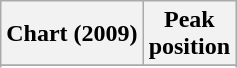<table class="wikitable plainrowheaders" style="text-align:center">
<tr>
<th scope="col">Chart (2009)</th>
<th scope="col">Peak<br> position</th>
</tr>
<tr>
</tr>
<tr>
</tr>
</table>
